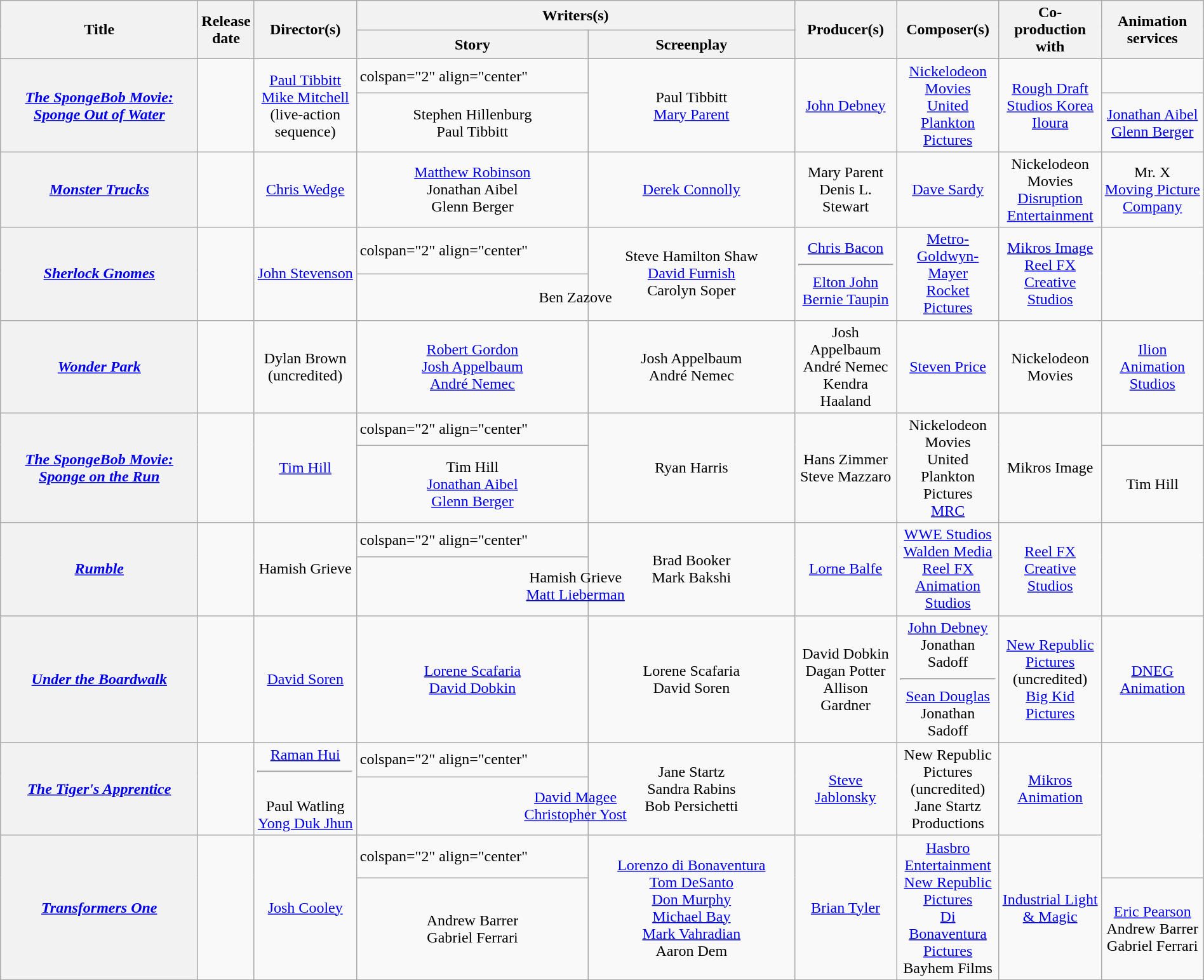<table class="wikitable plainrowheaders sortable" style="width:100%;">
<tr>
<th rowspan="2" width="200">Title</th>
<th rowspan="2" width="40">Release date</th>
<th rowspan="2" width="100">Director(s)</th>
<th colspan="2" width="150">Writers(s)</th>
<th rowspan="2" width="100">Producer(s)</th>
<th rowspan="2" width="100">Composer(s)</th>
<th rowspan="2" width="100">Co-production with</th>
<th rowspan="2" width="100">Animation services</th>
</tr>
<tr>
<th>Story</th>
<th>Screenplay</th>
</tr>
<tr>
<th rowspan="2" scope="row"><em><a href='#'>The SpongeBob Movie: Sponge Out of Water</a></em></th>
<td rowspan="2" align="center"></td>
<td rowspan="2" align="center"><a href='#'>Paul Tibbitt</a><br><a href='#'>Mike Mitchell</a> (live-action sequence)</td>
<td>colspan="2" align="center" </td>
<td rowspan="2" align="center">Paul Tibbitt<br><a href='#'>Mary Parent</a></td>
<td rowspan="2" align="center"><a href='#'>John Debney</a></td>
<td rowspan="2" align="center"><a href='#'>Nickelodeon Movies</a><br><a href='#'>United Plankton Pictures</a></td>
<td rowspan="2" align="center"><a href='#'>Rough Draft Studios Korea</a><br><a href='#'>Iloura</a></td>
</tr>
<tr>
<td align="center">Stephen Hillenburg<br>Paul Tibbitt</td>
<td align="center"><a href='#'>Jonathan Aibel<br>Glenn Berger</a></td>
</tr>
<tr>
<th scope="row"><em><a href='#'>Monster Trucks</a></em></th>
<td align="center"></td>
<td align="center"><a href='#'>Chris Wedge</a></td>
<td align="center"><a href='#'>Matthew Robinson</a><br>Jonathan Aibel<br>Glenn Berger</td>
<td align="center"><a href='#'>Derek Connolly</a></td>
<td align="center">Mary Parent<br>Denis L. Stewart</td>
<td align="center"><a href='#'>Dave Sardy</a></td>
<td align="center">Nickelodeon Movies<br><a href='#'>Disruption Entertainment</a></td>
<td align="center">Mr. X<br><a href='#'>Moving Picture Company</a></td>
</tr>
<tr>
<th rowspan="2" scope="row"><em><a href='#'>Sherlock Gnomes</a></em></th>
<td rowspan="2" align="center"></td>
<td rowspan="2" align="center"><a href='#'>John Stevenson</a></td>
<td>colspan="2" align="center" </td>
<td rowspan="2" align="center">Steve Hamilton Shaw<br><a href='#'>David Furnish</a><br>Carolyn Soper</td>
<td rowspan="2" align="center"><a href='#'>Chris Bacon</a><br><hr><a href='#'>Elton John</a><br><a href='#'>Bernie Taupin</a><br></td>
<td rowspan="2" align="center"><a href='#'>Metro-Goldwyn-Mayer</a><br><a href='#'>Rocket Pictures</a></td>
<td rowspan="2" align="center"><a href='#'>Mikros Image</a><br><a href='#'>Reel FX Creative Studios</a></td>
</tr>
<tr>
<td colspan="2" align="center">Ben Zazove</td>
</tr>
<tr>
<th scope="row"><em><a href='#'>Wonder Park</a></em></th>
<td align="center"></td>
<td align="center">Dylan Brown<br>(uncredited)</td>
<td align="center"><a href='#'>Robert Gordon</a><br><a href='#'>Josh Appelbaum</a><br><a href='#'>André Nemec</a></td>
<td align="center">Josh Appelbaum<br>André Nemec</td>
<td align="center">Josh Appelbaum<br>André Nemec<br>Kendra Haaland</td>
<td align="center"><a href='#'>Steven Price</a></td>
<td align="center">Nickelodeon Movies</td>
<td align="center"><a href='#'>Ilion Animation Studios</a></td>
</tr>
<tr>
<th rowspan="2" scope="row"><em><a href='#'>The SpongeBob Movie: Sponge on the Run</a></em></th>
<td rowspan="2" align="center"></td>
<td rowspan="2" align="center"><a href='#'>Tim Hill</a></td>
<td>colspan="2" align="center" </td>
<td rowspan="2" align="center">Ryan Harris</td>
<td rowspan="2" align="center">Hans Zimmer<br>Steve Mazzaro</td>
<td rowspan="2" align="center">Nickelodeon Movies<br>United Plankton Pictures<br><a href='#'>MRC</a></td>
<td rowspan="2" align="center">Mikros Image</td>
</tr>
<tr>
<td align="center">Tim Hill<br><a href='#'>Jonathan Aibel<br>Glenn Berger</a></td>
<td align="center">Tim Hill</td>
</tr>
<tr>
<th rowspan="2" scope="row"><em><a href='#'>Rumble</a></em></th>
<td rowspan="2" align="center"></td>
<td rowspan="2" align="center">Hamish Grieve</td>
<td>colspan="2" align="center" </td>
<td rowspan="2" align="center">Brad Booker<br>Mark Bakshi</td>
<td rowspan="2" align="center"><a href='#'>Lorne Balfe</a></td>
<td rowspan="2" align="center"><a href='#'>WWE Studios</a><br><a href='#'>Walden Media</a><br><a href='#'>Reel FX Animation Studios</a></td>
<td rowspan="2" align="center"><a href='#'>Reel FX Creative Studios</a></td>
</tr>
<tr>
<td colspan="2" align="center">Hamish Grieve<br><a href='#'>Matt Lieberman</a></td>
</tr>
<tr>
<th scope="row"><em><a href='#'>Under the Boardwalk</a></em></th>
<td align="center"></td>
<td align="center"><a href='#'>David Soren</a></td>
<td align="center"><a href='#'>Lorene Scafaria</a><br><a href='#'>David Dobkin</a></td>
<td align="center">Lorene Scafaria<br>David Soren</td>
<td align="center">David Dobkin<br>Dagan Potter<br>Allison Gardner</td>
<td align="center"><a href='#'>John Debney</a><br>Jonathan Sadoff<br><hr><a href='#'>Sean Douglas</a><br>Jonathan Sadoff<br></td>
<td align="center"><a href='#'>New Republic Pictures</a> (uncredited)<br><a href='#'>Big Kid Pictures</a></td>
<td align="center"><a href='#'>DNEG Animation</a></td>
</tr>
<tr>
<th rowspan="2" scope="row"><em><a href='#'>The Tiger's Apprentice</a></em></th>
<td rowspan="2" align="center"></td>
<td rowspan="2" align="center"><a href='#'>Raman Hui</a><hr> <br> Paul Watling<br><a href='#'>Yong Duk Jhun</a></td>
<td>colspan="2" align="center" </td>
<td rowspan="2" align="center">Jane Startz<br>Sandra Rabins<br>Bob Persichetti</td>
<td rowspan="2" align="center"><a href='#'>Steve Jablonsky</a></td>
<td rowspan="2" align="center">New Republic Pictures (uncredited)<br>Jane Startz Productions</td>
<td rowspan="2" align="center"><a href='#'>Mikros Animation</a></td>
</tr>
<tr>
<td colspan="2" align="center"><a href='#'>David Magee</a><br><a href='#'>Christopher Yost</a></td>
</tr>
<tr>
<th rowspan="3" scope="row"><em><a href='#'>Transformers One</a></em></th>
<td rowspan="3" align="center"></td>
<td rowspan="3" align="center"><a href='#'>Josh Cooley</a></td>
<td>colspan="2" align="center" </td>
<td rowspan="3" align="center"><a href='#'>Lorenzo di Bonaventura</a><br><a href='#'>Tom DeSanto</a><br><a href='#'>Don Murphy</a><br><a href='#'>Michael Bay</a><br><a href='#'>Mark Vahradian</a><br>Aaron Dem</td>
<td rowspan="3" align="center"><a href='#'>Brian Tyler</a></td>
<td rowspan="3" align="center"><a href='#'>Hasbro Entertainment</a><br><a href='#'>New Republic Pictures</a><br><a href='#'>Di Bonaventura Pictures</a><br>Bayhem Films</td>
<td rowspan="3" align="center"><a href='#'>Industrial Light & Magic</a></td>
</tr>
<tr>
<td align="center">Andrew Barrer<br>Gabriel Ferrari</td>
<td align="center"><a href='#'>Eric Pearson</a><br>Andrew Barrer<br>Gabriel Ferrari</td>
</tr>
</table>
